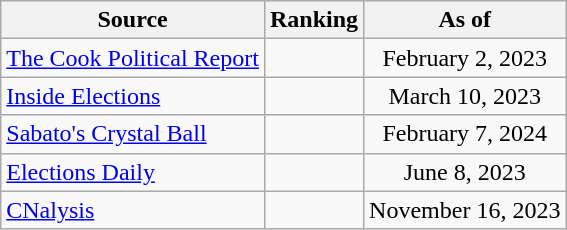<table class="wikitable" style="text-align:center">
<tr>
<th>Source</th>
<th>Ranking</th>
<th>As of</th>
</tr>
<tr>
<td align=left><a href='#'>The Cook Political Report</a></td>
<td></td>
<td>February 2, 2023</td>
</tr>
<tr>
<td align=left><a href='#'>Inside Elections</a></td>
<td></td>
<td>March 10, 2023</td>
</tr>
<tr>
<td align=left><a href='#'>Sabato's Crystal Ball</a></td>
<td></td>
<td>February 7, 2024</td>
</tr>
<tr>
<td align=left><a href='#'>Elections Daily</a></td>
<td></td>
<td>June 8, 2023</td>
</tr>
<tr>
<td align=left><a href='#'>CNalysis</a></td>
<td></td>
<td>November 16, 2023</td>
</tr>
</table>
